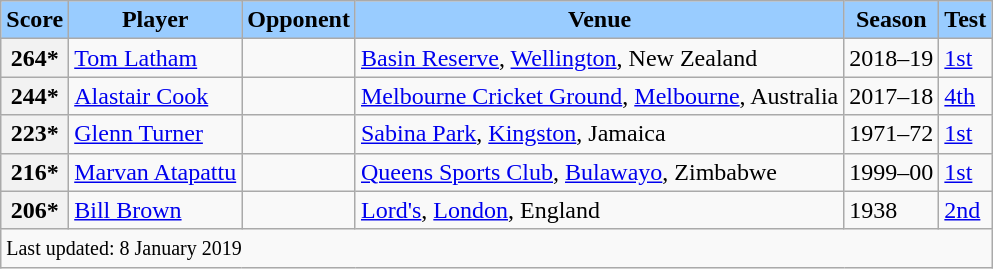<table class="wikitable">
<tr style="background:#9cf;">
<td style="text-align:center;"><strong>Score</strong></td>
<td style="text-align:center;"><strong>Player</strong></td>
<td style="text-align:center;"><strong>Opponent</strong></td>
<td style="text-align:center;"><strong>Venue</strong></td>
<td style="text-align:center;"><strong>Season</strong></td>
<td style="text-align:center;"><strong>Test</strong></td>
</tr>
<tr>
<th>264*</th>
<td> <a href='#'>Tom Latham</a></td>
<td></td>
<td><a href='#'>Basin Reserve</a>, <a href='#'>Wellington</a>, New Zealand</td>
<td>2018–19</td>
<td><a href='#'>1st</a></td>
</tr>
<tr>
<th>244*</th>
<td> <a href='#'>Alastair Cook</a></td>
<td></td>
<td><a href='#'>Melbourne Cricket Ground</a>, <a href='#'>Melbourne</a>, Australia</td>
<td>2017–18</td>
<td><a href='#'>4th</a></td>
</tr>
<tr>
<th>223*</th>
<td> <a href='#'>Glenn Turner</a></td>
<td></td>
<td><a href='#'>Sabina Park</a>, <a href='#'>Kingston</a>, Jamaica</td>
<td>1971–72</td>
<td><a href='#'>1st</a></td>
</tr>
<tr>
<th>216*</th>
<td> <a href='#'>Marvan Atapattu</a></td>
<td></td>
<td><a href='#'>Queens Sports Club</a>, <a href='#'>Bulawayo</a>, Zimbabwe</td>
<td>1999–00</td>
<td><a href='#'>1st</a></td>
</tr>
<tr>
<th>206*</th>
<td> <a href='#'>Bill Brown</a></td>
<td></td>
<td><a href='#'>Lord's</a>, <a href='#'>London</a>, England</td>
<td>1938</td>
<td><a href='#'>2nd</a></td>
</tr>
<tr>
<td colspan="6"><small>Last updated: 8 January 2019</small></td>
</tr>
</table>
